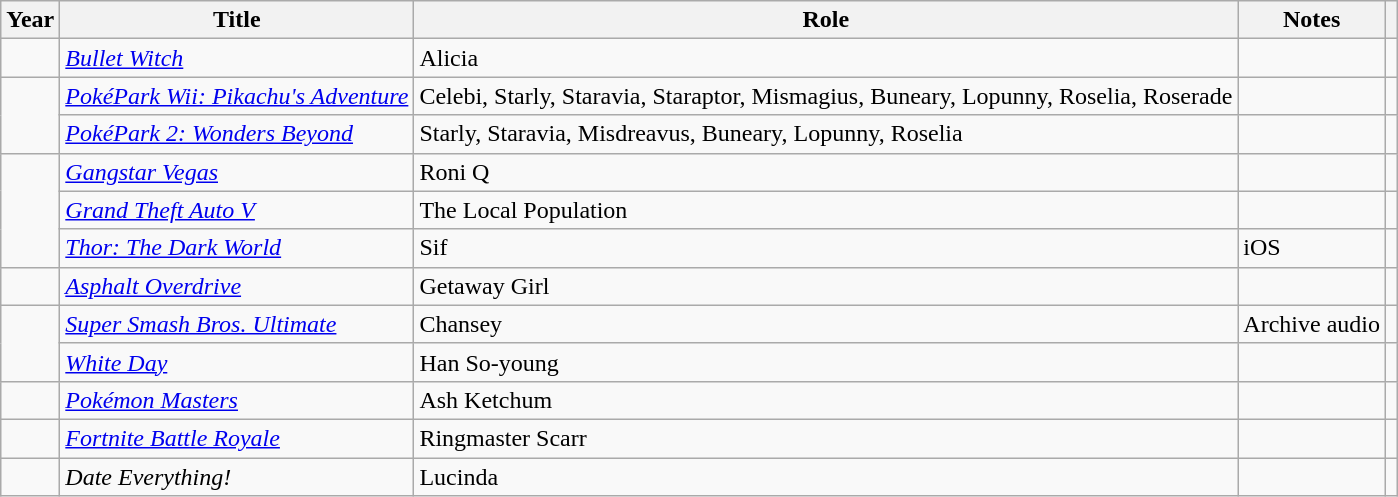<table class="wikitable sortable plainrowheaders">
<tr>
<th>Year</th>
<th>Title</th>
<th>Role</th>
<th class="unsortable">Notes</th>
<th class="unsortable"></th>
</tr>
<tr>
<td></td>
<td><em><a href='#'>Bullet Witch</a></em></td>
<td>Alicia</td>
<td></td>
<td></td>
</tr>
<tr>
<td rowspan="2"></td>
<td><em><a href='#'>PokéPark Wii: Pikachu's Adventure</a></em></td>
<td>Celebi, Starly, Staravia, Staraptor, Mismagius, Buneary, Lopunny, Roselia, Roserade</td>
<td></td>
<td></td>
</tr>
<tr>
<td><em><a href='#'>PokéPark 2: Wonders Beyond</a></em></td>
<td>Starly, Staravia, Misdreavus, Buneary, Lopunny, Roselia</td>
<td></td>
<td></td>
</tr>
<tr>
<td rowspan="3"></td>
<td><em><a href='#'>Gangstar Vegas</a></em></td>
<td>Roni Q</td>
<td></td>
<td></td>
</tr>
<tr>
<td><em><a href='#'>Grand Theft Auto V</a></em></td>
<td>The Local Population</td>
<td></td>
<td></td>
</tr>
<tr>
<td><em><a href='#'>Thor: The Dark World</a></em></td>
<td>Sif</td>
<td>iOS</td>
<td></td>
</tr>
<tr>
<td></td>
<td><em><a href='#'>Asphalt Overdrive</a></em></td>
<td>Getaway Girl</td>
<td></td>
<td></td>
</tr>
<tr>
<td rowspan="2"></td>
<td><em><a href='#'>Super Smash Bros. Ultimate</a></em></td>
<td>Chansey</td>
<td>Archive audio</td>
<td></td>
</tr>
<tr>
<td><em><a href='#'>White Day</a></em></td>
<td>Han So-young</td>
<td></td>
<td></td>
</tr>
<tr>
<td></td>
<td><em><a href='#'>Pokémon Masters</a></em></td>
<td>Ash Ketchum</td>
<td></td>
<td></td>
</tr>
<tr>
<td></td>
<td><em><a href='#'>Fortnite Battle Royale</a></em></td>
<td>Ringmaster Scarr</td>
<td></td>
<td></td>
</tr>
<tr>
<td></td>
<td><em>Date Everything!</em></td>
<td>Lucinda</td>
<td></td>
<td></td>
</tr>
</table>
